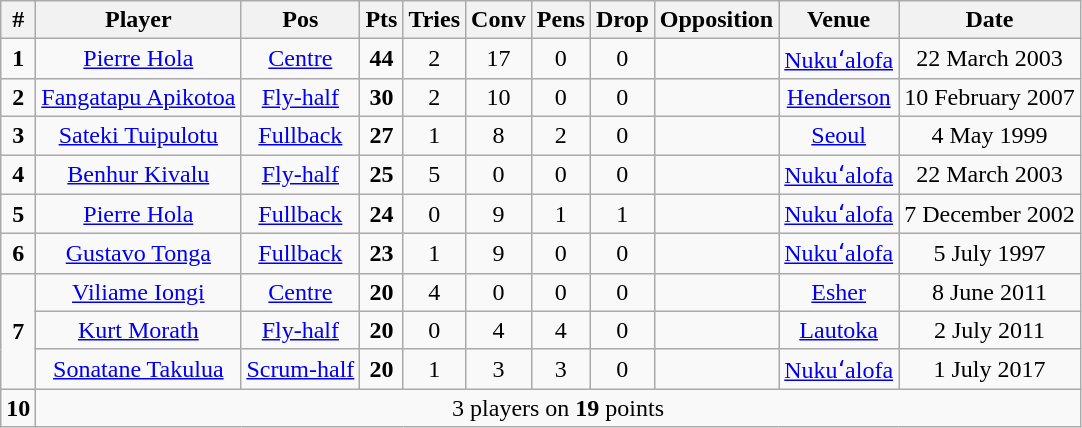<table class="wikitable" style="text-align:center;">
<tr>
<th>#</th>
<th>Player</th>
<th>Pos</th>
<th>Pts</th>
<th>Tries</th>
<th>Conv</th>
<th>Pens</th>
<th>Drop</th>
<th>Opposition</th>
<th>Venue</th>
<th>Date</th>
</tr>
<tr>
<td><strong>1</strong></td>
<td><a href='#'>Pierre Hola</a></td>
<td><a href='#'>Centre</a></td>
<td><strong>44</strong></td>
<td>2</td>
<td>17</td>
<td>0</td>
<td>0</td>
<td></td>
<td> <a href='#'>Nukuʻalofa</a></td>
<td>22 March 2003</td>
</tr>
<tr>
<td><strong>2</strong></td>
<td><a href='#'>Fangatapu Apikotoa</a></td>
<td><a href='#'>Fly-half</a></td>
<td><strong>30</strong></td>
<td>2</td>
<td>10</td>
<td>0</td>
<td>0</td>
<td></td>
<td> <a href='#'>Henderson</a></td>
<td>10 February 2007</td>
</tr>
<tr>
<td><strong>3</strong></td>
<td><a href='#'>Sateki Tuipulotu</a></td>
<td><a href='#'>Fullback</a></td>
<td><strong>27</strong></td>
<td>1</td>
<td>8</td>
<td>2</td>
<td>0</td>
<td></td>
<td> <a href='#'>Seoul</a></td>
<td>4 May 1999</td>
</tr>
<tr>
<td><strong>4</strong></td>
<td><a href='#'>Benhur Kivalu</a></td>
<td><a href='#'>Fly-half</a></td>
<td><strong>25</strong></td>
<td>5</td>
<td>0</td>
<td>0</td>
<td>0</td>
<td></td>
<td> <a href='#'>Nukuʻalofa</a></td>
<td>22 March 2003</td>
</tr>
<tr>
<td><strong>5</strong></td>
<td><a href='#'>Pierre Hola</a></td>
<td><a href='#'>Fullback</a></td>
<td><strong>24</strong></td>
<td>0</td>
<td>9</td>
<td>1</td>
<td>1</td>
<td></td>
<td> <a href='#'>Nukuʻalofa</a></td>
<td>7 December 2002</td>
</tr>
<tr>
<td><strong>6</strong></td>
<td><a href='#'>Gustavo Tonga</a></td>
<td><a href='#'>Fullback</a></td>
<td><strong>23</strong></td>
<td>1</td>
<td>9</td>
<td>0</td>
<td>0</td>
<td></td>
<td> <a href='#'>Nukuʻalofa</a></td>
<td>5 July 1997</td>
</tr>
<tr>
<td rowspan="3"><strong>7</strong></td>
<td><a href='#'>Viliame Iongi</a></td>
<td><a href='#'>Centre</a></td>
<td><strong>20</strong></td>
<td>4</td>
<td>0</td>
<td>0</td>
<td>0</td>
<td></td>
<td> <a href='#'>Esher</a></td>
<td>8 June 2011</td>
</tr>
<tr>
<td><a href='#'>Kurt Morath</a></td>
<td><a href='#'>Fly-half</a></td>
<td><strong>20</strong></td>
<td>0</td>
<td>4</td>
<td>4</td>
<td>0</td>
<td></td>
<td> <a href='#'>Lautoka</a></td>
<td>2 July 2011</td>
</tr>
<tr>
<td><a href='#'>Sonatane Takulua</a></td>
<td><a href='#'>Scrum-half</a></td>
<td><strong>20</strong></td>
<td>1</td>
<td>3</td>
<td>3</td>
<td>0</td>
<td></td>
<td> <a href='#'>Nukuʻalofa</a></td>
<td>1 July 2017</td>
</tr>
<tr>
<td><strong>10</strong></td>
<td colspan="10">3 players on <strong>19</strong> points</td>
</tr>
</table>
